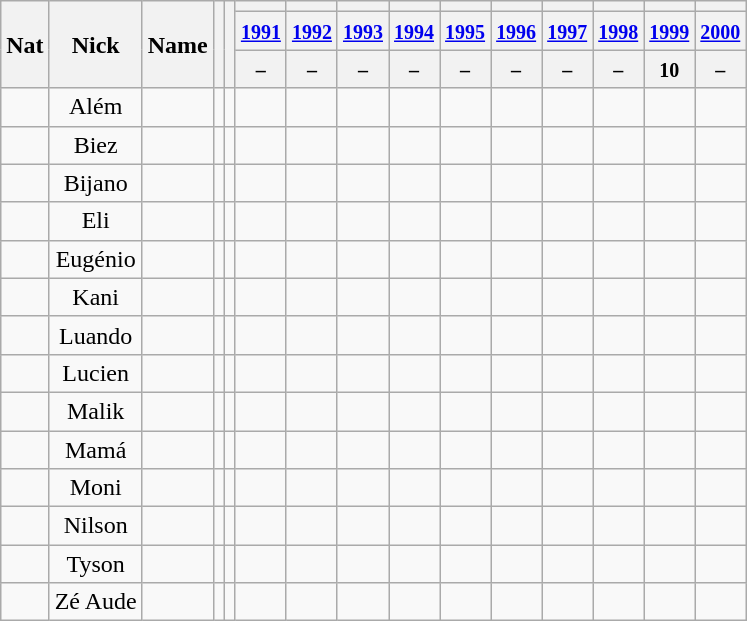<table class="wikitable plainrowheaders sortable" style="text-align:center">
<tr>
<th scope="col" rowspan="3">Nat</th>
<th scope="col" rowspan="3">Nick</th>
<th scope="col" rowspan="3">Name</th>
<th scope="col" rowspan="3"></th>
<th scope="col" rowspan="3"></th>
<th colspan="1"><small></small></th>
<th colspan="1"><small></small></th>
<th colspan="1"><small></small></th>
<th colspan="1"><small></small></th>
<th colspan="1"><small></small></th>
<th colspan="1"><small></small></th>
<th colspan="1"><small></small></th>
<th colspan="1"><small></small></th>
<th colspan="1"><small></small></th>
<th colspan="1"><small></small></th>
</tr>
<tr>
<th colspan="1"><small><a href='#'>1991</a></small></th>
<th colspan="1"><small><a href='#'>1992</a></small></th>
<th colspan="1"><small><a href='#'>1993</a></small></th>
<th colspan="1"><small><a href='#'>1994</a></small></th>
<th colspan="1"><small><a href='#'>1995</a></small></th>
<th colspan="1"><small><a href='#'>1996</a></small></th>
<th colspan="1"><small><a href='#'>1997</a></small></th>
<th colspan="1"><small><a href='#'>1998</a></small></th>
<th colspan="1"><small><a href='#'>1999</a></small></th>
<th colspan="1"><small><a href='#'>2000</a></small></th>
</tr>
<tr>
<th scope="col" rowspan="1"><small>–</small></th>
<th scope="col" rowspan="1"><small>–</small></th>
<th scope="col" rowspan="1"><small>–</small></th>
<th scope="col" rowspan="1"><small>–</small></th>
<th scope="col" rowspan="1"><small>–</small></th>
<th scope="col" rowspan="1"><small>–</small></th>
<th scope="col" rowspan="1"><small>–</small></th>
<th scope="col" rowspan="1"><small>–</small></th>
<th scope="col" rowspan="1"><small>10</small></th>
<th scope="col" rowspan="1"><small>–</small></th>
</tr>
<tr>
<td></td>
<td>Além</td>
<td></td>
<td></td>
<td></td>
<td></td>
<td></td>
<td></td>
<td></td>
<td></td>
<td></td>
<td></td>
<td></td>
<td></td>
<td></td>
</tr>
<tr>
<td></td>
<td>Biez</td>
<td></td>
<td></td>
<td></td>
<td></td>
<td></td>
<td></td>
<td></td>
<td></td>
<td></td>
<td></td>
<td></td>
<td></td>
<td></td>
</tr>
<tr>
<td></td>
<td>Bijano</td>
<td></td>
<td></td>
<td></td>
<td></td>
<td></td>
<td></td>
<td></td>
<td></td>
<td></td>
<td></td>
<td></td>
<td></td>
<td></td>
</tr>
<tr>
<td></td>
<td>Eli</td>
<td></td>
<td></td>
<td></td>
<td></td>
<td></td>
<td></td>
<td></td>
<td></td>
<td></td>
<td></td>
<td></td>
<td></td>
<td></td>
</tr>
<tr>
<td></td>
<td>Eugénio</td>
<td></td>
<td></td>
<td></td>
<td></td>
<td></td>
<td></td>
<td></td>
<td></td>
<td></td>
<td></td>
<td></td>
<td></td>
<td></td>
</tr>
<tr>
<td></td>
<td>Kani</td>
<td></td>
<td></td>
<td></td>
<td></td>
<td></td>
<td></td>
<td></td>
<td></td>
<td></td>
<td></td>
<td></td>
<td></td>
<td></td>
</tr>
<tr>
<td></td>
<td>Luando</td>
<td></td>
<td></td>
<td></td>
<td></td>
<td></td>
<td></td>
<td></td>
<td></td>
<td></td>
<td></td>
<td></td>
<td></td>
<td></td>
</tr>
<tr>
<td></td>
<td>Lucien</td>
<td></td>
<td></td>
<td></td>
<td></td>
<td></td>
<td></td>
<td></td>
<td></td>
<td></td>
<td></td>
<td></td>
<td></td>
<td></td>
</tr>
<tr>
<td></td>
<td>Malik</td>
<td></td>
<td></td>
<td></td>
<td></td>
<td></td>
<td></td>
<td></td>
<td></td>
<td></td>
<td></td>
<td></td>
<td></td>
<td></td>
</tr>
<tr>
<td></td>
<td>Mamá</td>
<td></td>
<td></td>
<td></td>
<td></td>
<td></td>
<td></td>
<td></td>
<td></td>
<td></td>
<td></td>
<td></td>
<td></td>
<td></td>
</tr>
<tr>
<td></td>
<td>Moni</td>
<td></td>
<td></td>
<td></td>
<td></td>
<td></td>
<td></td>
<td></td>
<td></td>
<td></td>
<td></td>
<td></td>
<td></td>
<td></td>
</tr>
<tr>
<td></td>
<td>Nilson</td>
<td></td>
<td></td>
<td></td>
<td></td>
<td></td>
<td></td>
<td></td>
<td></td>
<td></td>
<td></td>
<td></td>
<td></td>
<td></td>
</tr>
<tr>
<td></td>
<td>Tyson</td>
<td></td>
<td></td>
<td></td>
<td></td>
<td></td>
<td></td>
<td></td>
<td></td>
<td></td>
<td></td>
<td></td>
<td></td>
<td></td>
</tr>
<tr>
<td></td>
<td>Zé Aude</td>
<td></td>
<td></td>
<td></td>
<td></td>
<td></td>
<td></td>
<td></td>
<td></td>
<td></td>
<td></td>
<td></td>
<td></td>
<td></td>
</tr>
</table>
